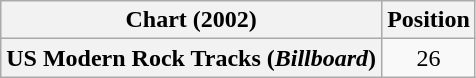<table class="wikitable plainrowheaders" style="text-align:center">
<tr>
<th>Chart (2002)</th>
<th>Position</th>
</tr>
<tr>
<th scope="row">US Modern Rock Tracks (<em>Billboard</em>)</th>
<td>26</td>
</tr>
</table>
